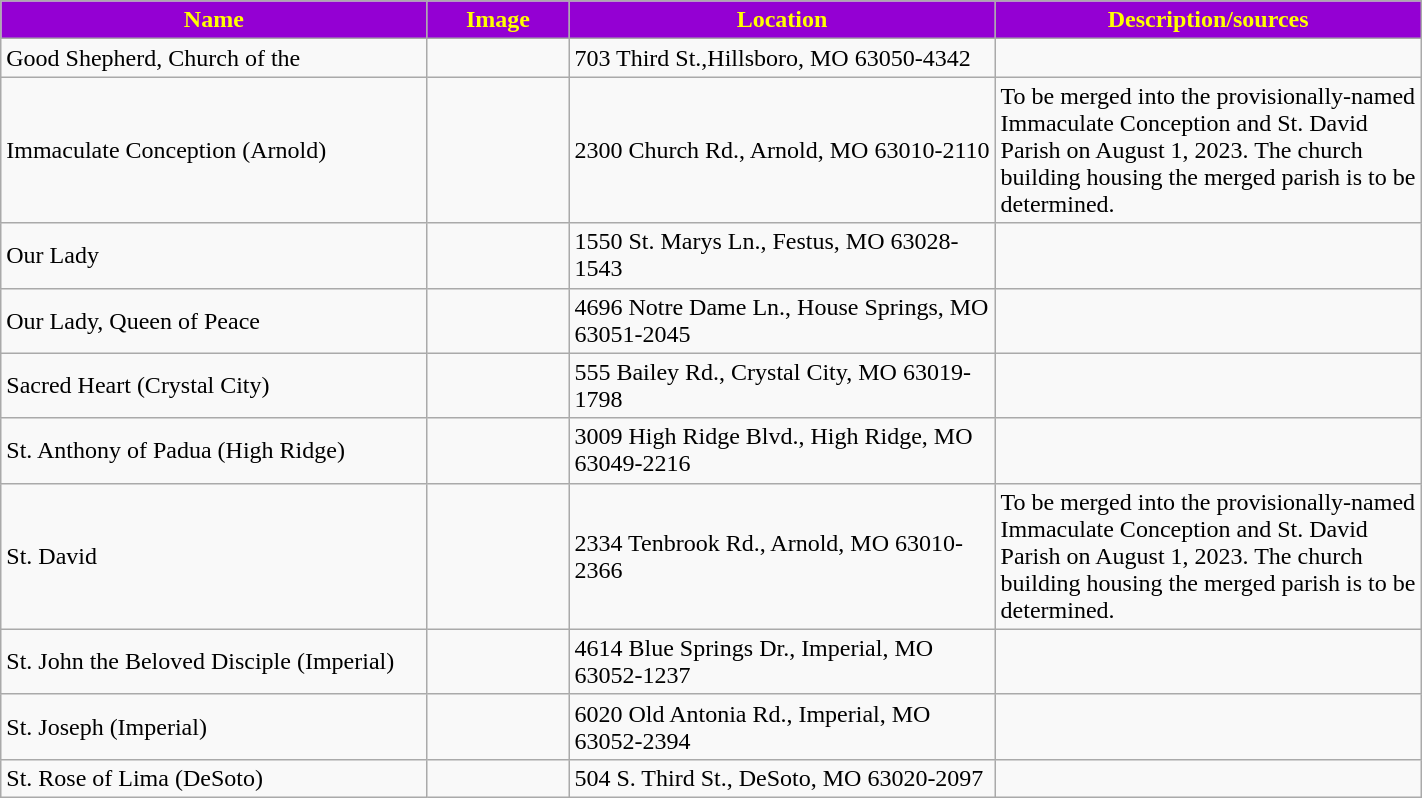<table class="wikitable sortable mw-collapsible mw-collapsed" style="width:75%">
<tr>
<th style="background:darkviolet; color:yellow;" width="30%"><strong>Name</strong></th>
<th style="background:darkviolet; color:yellow;" width="10%"><strong>Image</strong></th>
<th style="background:darkviolet; color:yellow;" width="30%"><strong>Location</strong></th>
<th style="background:darkviolet; color:yellow;" width="30%"><strong>Description/sources</strong></th>
</tr>
<tr>
<td>Good Shepherd, Church of the</td>
<td></td>
<td>703 Third St.,Hillsboro, MO 63050-4342</td>
<td></td>
</tr>
<tr>
<td>Immaculate Conception (Arnold)</td>
<td></td>
<td>2300 Church Rd., Arnold, MO 63010-2110</td>
<td>To be merged into the provisionally-named Immaculate Conception and St. David Parish on August 1, 2023. The church building housing the merged parish is to be determined.</td>
</tr>
<tr>
<td>Our Lady</td>
<td></td>
<td>1550 St. Marys Ln., Festus, MO 63028-1543</td>
<td></td>
</tr>
<tr>
<td>Our Lady, Queen of Peace</td>
<td></td>
<td>4696 Notre Dame Ln., House Springs, MO 63051-2045</td>
<td></td>
</tr>
<tr>
<td>Sacred Heart (Crystal City)</td>
<td></td>
<td>555 Bailey Rd., Crystal City, MO 63019-1798</td>
<td></td>
</tr>
<tr>
<td>St. Anthony of Padua (High Ridge)</td>
<td></td>
<td>3009 High Ridge Blvd., High Ridge, MO 63049-2216</td>
<td></td>
</tr>
<tr>
<td>St. David</td>
<td></td>
<td>2334 Tenbrook Rd., Arnold, MO 63010-2366</td>
<td>To be merged into the provisionally-named Immaculate Conception and St. David Parish on August 1, 2023. The church building housing the merged parish is to be determined.</td>
</tr>
<tr>
<td>St. John the Beloved Disciple (Imperial)</td>
<td></td>
<td>4614 Blue Springs Dr., Imperial, MO 63052-1237</td>
<td></td>
</tr>
<tr>
<td>St. Joseph (Imperial)</td>
<td></td>
<td>6020 Old Antonia Rd., Imperial, MO 63052-2394</td>
<td></td>
</tr>
<tr>
<td>St. Rose of Lima (DeSoto)</td>
<td></td>
<td>504 S. Third St., DeSoto, MO 63020-2097</td>
<td></td>
</tr>
</table>
